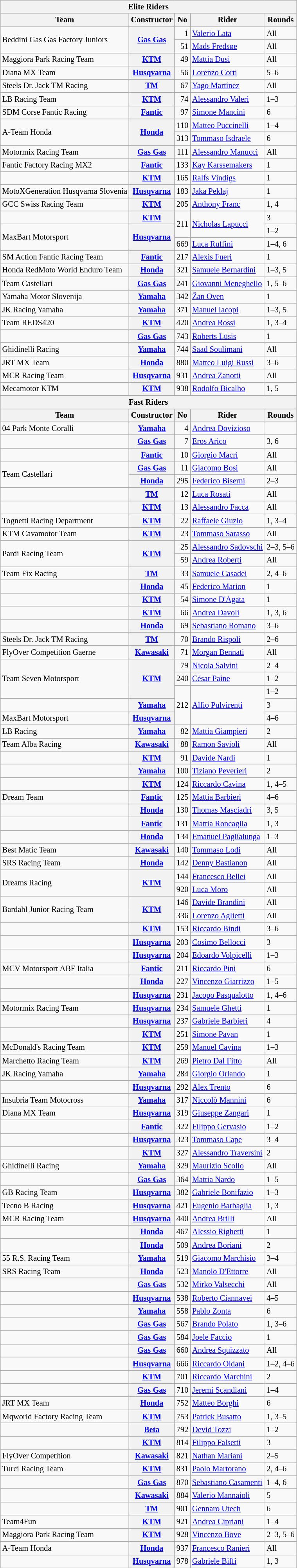<table class="wikitable" style="font-size: 85%;">
<tr>
<th colspan=5><strong>Elite Riders</strong></th>
</tr>
<tr>
<th>Team</th>
<th>Constructor</th>
<th>No</th>
<th>Rider</th>
<th>Rounds</th>
</tr>
<tr>
<td rowspan=2>Beddini Gas Gas Factory Juniors</td>
<th rowspan=2><a href='#'>Gas Gas</a></th>
<td align="right">1</td>
<td> <a href='#'>Valerio Lata</a></td>
<td>All</td>
</tr>
<tr>
<td align="right">51</td>
<td> <a href='#'>Mads Fredsøe</a></td>
<td>All</td>
</tr>
<tr>
<td>Maggiora Park Racing Team</td>
<th><a href='#'>KTM</a></th>
<td align="right">49</td>
<td> <a href='#'>Mattia Dusi</a></td>
<td>All</td>
</tr>
<tr>
<td>Diana MX Team</td>
<th><a href='#'>Husqvarna</a></th>
<td align="right">56</td>
<td> <a href='#'>Lorenzo Corti</a></td>
<td>5–6</td>
</tr>
<tr>
<td>Steels Dr. Jack TM Racing</td>
<th><a href='#'>TM</a></th>
<td align="right">67</td>
<td> <a href='#'>Yago Martínez</a></td>
<td>All</td>
</tr>
<tr>
<td>LB Racing Team</td>
<th><a href='#'>KTM</a></th>
<td align="right">74</td>
<td> <a href='#'>Alessandro Valeri</a></td>
<td>1–3</td>
</tr>
<tr>
<td>SDM Corse Fantic Racing</td>
<th><a href='#'>Fantic</a></th>
<td align="right">97</td>
<td> <a href='#'>Simone Mancini</a></td>
<td>6</td>
</tr>
<tr>
<td rowspan=2>A-Team Honda</td>
<th rowspan=2><a href='#'>Honda</a></th>
<td align="right">110</td>
<td> <a href='#'>Matteo Puccinelli</a></td>
<td>1–4</td>
</tr>
<tr>
<td align="right">313</td>
<td> <a href='#'>Tommaso Isdraele</a></td>
<td>6</td>
</tr>
<tr>
<td>Motormix Racing Team</td>
<th><a href='#'>Gas Gas</a></th>
<td align="right">111</td>
<td> <a href='#'>Alessandro Manucci</a></td>
<td>All</td>
</tr>
<tr>
<td>Fantic Factory Racing MX2</td>
<th><a href='#'>Fantic</a></th>
<td align="right">133</td>
<td> <a href='#'>Kay Karssemakers</a></td>
<td>1</td>
</tr>
<tr>
<td></td>
<th><a href='#'>KTM</a></th>
<td align="right">165</td>
<td> <a href='#'>Ralfs Vindigs</a></td>
<td>1</td>
</tr>
<tr>
<td>MotoXGeneration Husqvarna Slovenia</td>
<th><a href='#'>Husqvarna</a></th>
<td align="right">183</td>
<td> <a href='#'>Jaka Peklaj</a></td>
<td>1</td>
</tr>
<tr>
<td>GCC Swiss Racing Team</td>
<th><a href='#'>KTM</a></th>
<td align="right">205</td>
<td> <a href='#'>Anthony Franc</a></td>
<td>1, 4</td>
</tr>
<tr>
<td></td>
<th><a href='#'>KTM</a></th>
<td rowspan=2 align="right">211</td>
<td rowspan=2> <a href='#'>Nicholas Lapucci</a></td>
<td>3</td>
</tr>
<tr>
<td rowspan=2>MaxBart Motorsport</td>
<th rowspan=2><a href='#'>Husqvarna</a></th>
<td>1–2</td>
</tr>
<tr>
<td align="right">669</td>
<td> <a href='#'>Luca Ruffini</a></td>
<td>1–4, 6</td>
</tr>
<tr>
<td>SM Action Fantic Racing Team</td>
<th><a href='#'>Fantic</a></th>
<td align="right">217</td>
<td> <a href='#'>Alexis Fueri</a></td>
<td>1</td>
</tr>
<tr>
<td>Honda RedMoto World Enduro Team</td>
<th><a href='#'>Honda</a></th>
<td align="right">321</td>
<td> <a href='#'>Samuele Bernardini</a></td>
<td>1–3, 5</td>
</tr>
<tr>
<td>Team Castellari</td>
<th><a href='#'>Gas Gas</a></th>
<td align="right">241</td>
<td> <a href='#'>Giovanni Meneghello</a></td>
<td>1, 5–6</td>
</tr>
<tr>
<td>Yamaha Motor Slovenija</td>
<th><a href='#'>Yamaha</a></th>
<td align="right">342</td>
<td> <a href='#'>Žan Oven</a></td>
<td>1</td>
</tr>
<tr>
<td>JK Racing Yamaha</td>
<th><a href='#'>Yamaha</a></th>
<td align="right">371</td>
<td> <a href='#'>Manuel Iacopi</a></td>
<td>1–3, 5</td>
</tr>
<tr>
<td>Team REDS420</td>
<th><a href='#'>KTM</a></th>
<td align="right">420</td>
<td> <a href='#'>Andrea Rossi</a></td>
<td>1, 3–4</td>
</tr>
<tr>
<td></td>
<th><a href='#'>Gas Gas</a></th>
<td align="right">743</td>
<td> <a href='#'>Roberts Lūsis</a></td>
<td>1</td>
</tr>
<tr>
<td>Ghidinelli Racing</td>
<th><a href='#'>Yamaha</a></th>
<td align="right">744</td>
<td> <a href='#'>Saad Soulimani</a></td>
<td>All</td>
</tr>
<tr>
<td>JRT MX Team</td>
<th><a href='#'>Honda</a></th>
<td align="right">880</td>
<td> <a href='#'>Matteo Luigi Russi</a></td>
<td>3–6</td>
</tr>
<tr>
<td>MCR Racing Team</td>
<th><a href='#'>Husqvarna</a></th>
<td align="right">931</td>
<td> <a href='#'>Andrea Zanotti</a></td>
<td>All</td>
</tr>
<tr>
<td>Mecamotor KTM</td>
<th><a href='#'>KTM</a></th>
<td align="right">938</td>
<td> <a href='#'>Rodolfo Bicalho</a></td>
<td>1, 5</td>
</tr>
<tr>
<th colspan=5><strong>Fast Riders</strong></th>
</tr>
<tr>
<th>Team</th>
<th>Constructor</th>
<th>No</th>
<th>Rider</th>
<th>Rounds</th>
</tr>
<tr>
<td>04 Park Monte Coralli</td>
<th><a href='#'>Yamaha</a></th>
<td align="right">4</td>
<td> <a href='#'>Andrea Dovizioso</a></td>
<td></td>
</tr>
<tr>
<td></td>
<th><a href='#'>Gas Gas</a></th>
<td align="right">7</td>
<td> <a href='#'>Eros Arico</a></td>
<td>3, 6</td>
</tr>
<tr>
<td></td>
<th><a href='#'>Fantic</a></th>
<td align="right">10</td>
<td> <a href='#'>Giorgio Macrì</a></td>
<td>All</td>
</tr>
<tr>
<td rowspan=2>Team Castellari</td>
<th><a href='#'>Gas Gas</a></th>
<td align="right">11</td>
<td> <a href='#'>Giacomo Bosi</a></td>
<td>All</td>
</tr>
<tr>
<th><a href='#'>Honda</a></th>
<td align="right">295</td>
<td> <a href='#'>Federico Biserni</a></td>
<td>2–3</td>
</tr>
<tr>
<td></td>
<th><a href='#'>TM</a></th>
<td align="right">12</td>
<td> <a href='#'>Luca Rosati</a></td>
<td>All</td>
</tr>
<tr>
<td></td>
<th><a href='#'>KTM</a></th>
<td align="right">13</td>
<td> <a href='#'>Alessandro Facca</a></td>
<td>All</td>
</tr>
<tr>
<td>Tognetti Racing Department</td>
<th><a href='#'>KTM</a></th>
<td align="right">22</td>
<td> <a href='#'>Raffaele Giuzio</a></td>
<td>1, 3–4</td>
</tr>
<tr>
<td>KTM Cavamotor Team</td>
<th><a href='#'>KTM</a></th>
<td align="right">23</td>
<td> <a href='#'>Tommaso Sarasso</a></td>
<td>All</td>
</tr>
<tr>
<td rowspan=2>Pardi Racing Team</td>
<th rowspan=2><a href='#'>KTM</a></th>
<td align="right">25</td>
<td> <a href='#'>Alessandro Sadovschi</a></td>
<td>2–3, 5–6</td>
</tr>
<tr>
<td align="right">59</td>
<td> <a href='#'>Andrea Roberti</a></td>
<td>All</td>
</tr>
<tr>
<td>Team Fix Racing</td>
<th><a href='#'>TM</a></th>
<td align="right">33</td>
<td> <a href='#'>Samuele Casadei</a></td>
<td>2, 4–6</td>
</tr>
<tr>
<td></td>
<th><a href='#'>Honda</a></th>
<td align="right">45</td>
<td> <a href='#'>Federico Marion</a></td>
<td>1</td>
</tr>
<tr>
<td></td>
<th><a href='#'>KTM</a></th>
<td align="right">54</td>
<td> <a href='#'>Simone D'Agata</a></td>
<td>1</td>
</tr>
<tr>
<td></td>
<th><a href='#'>KTM</a></th>
<td align="right">66</td>
<td> <a href='#'>Andrea Davoli</a></td>
<td>1, 3, 6</td>
</tr>
<tr>
<td></td>
<th><a href='#'>Honda</a></th>
<td align="right">69</td>
<td> <a href='#'>Sebastiano Romano</a></td>
<td>3–6</td>
</tr>
<tr>
<td>Steels Dr. Jack TM Racing</td>
<th><a href='#'>TM</a></th>
<td align="right">70</td>
<td> <a href='#'>Brando Rispoli</a></td>
<td>2–6</td>
</tr>
<tr>
<td>FlyOver Competition Gaerne</td>
<th><a href='#'>Kawasaki</a></th>
<td align="right">71</td>
<td> <a href='#'>Morgan Bennati</a></td>
<td>All</td>
</tr>
<tr>
<td rowspan=3>Team Seven Motorsport</td>
<th rowspan=3><a href='#'>KTM</a></th>
<td align="right">79</td>
<td> <a href='#'>Nicola Salvini</a></td>
<td>2–4</td>
</tr>
<tr>
<td align="right">240</td>
<td> <a href='#'>César Paine</a></td>
<td>1–2</td>
</tr>
<tr>
<td rowspan=3 align="right">212</td>
<td rowspan=3> <a href='#'>Alfio Pulvirenti</a></td>
<td>1–2</td>
</tr>
<tr>
<td></td>
<th><a href='#'>Yamaha</a></th>
<td>3</td>
</tr>
<tr>
<td>MaxBart Motorsport</td>
<th><a href='#'>Husqvarna</a></th>
<td>4–6</td>
</tr>
<tr>
<td>LB Racing</td>
<th><a href='#'>Yamaha</a></th>
<td align="right">82</td>
<td> <a href='#'>Mattia Giampieri</a></td>
<td>2</td>
</tr>
<tr>
<td>Team Alba Racing</td>
<th><a href='#'>Kawasaki</a></th>
<td align="right">88</td>
<td> <a href='#'>Ramon Savioli</a></td>
<td>All</td>
</tr>
<tr>
<td></td>
<th><a href='#'>KTM</a></th>
<td align="right">91</td>
<td> <a href='#'>Davide Nardi</a></td>
<td>1</td>
</tr>
<tr>
<td></td>
<th><a href='#'>Yamaha</a></th>
<td align="right">100</td>
<td> <a href='#'>Tiziano Peverieri</a></td>
<td>2</td>
</tr>
<tr>
<td></td>
<th><a href='#'>KTM</a></th>
<td align="right">124</td>
<td> <a href='#'>Riccardo Cavina</a></td>
<td>1, 4–5</td>
</tr>
<tr>
<td>Dream Team</td>
<th><a href='#'>Fantic</a></th>
<td align="right">125</td>
<td> <a href='#'>Mattia Barbieri</a></td>
<td>4–6</td>
</tr>
<tr>
<td></td>
<th><a href='#'>Honda</a></th>
<td align="right">130</td>
<td> <a href='#'>Thomas Masciadri</a></td>
<td>3, 5</td>
</tr>
<tr>
<td></td>
<th><a href='#'>Fantic</a></th>
<td align="right">131</td>
<td> <a href='#'>Mattia Roncaglia</a></td>
<td>1, 3</td>
</tr>
<tr>
<td></td>
<th><a href='#'>Honda</a></th>
<td align="right">134</td>
<td> <a href='#'>Emanuel Paglialunga</a></td>
<td>1–3</td>
</tr>
<tr>
<td>Best Matic Team</td>
<th><a href='#'>Kawasaki</a></th>
<td align="right">140</td>
<td> <a href='#'>Tommaso Lodi</a></td>
<td>All</td>
</tr>
<tr>
<td>SRS Racing Team</td>
<th><a href='#'>Honda</a></th>
<td align="right">142</td>
<td> <a href='#'>Denny Bastianon</a></td>
<td>All</td>
</tr>
<tr>
<td rowspan=2>Dreams Racing</td>
<th rowspan=2><a href='#'>KTM</a></th>
<td align="right">144</td>
<td> <a href='#'>Francesco Bellei</a></td>
<td>All</td>
</tr>
<tr>
<td align="right">920</td>
<td> <a href='#'>Luca Moro</a></td>
<td>All</td>
</tr>
<tr>
<td rowspan=2>Bardahl Junior Racing Team</td>
<th rowspan=2><a href='#'>KTM</a></th>
<td align="right">146</td>
<td> <a href='#'>Davide Brandini</a></td>
<td>All</td>
</tr>
<tr>
<td align="right">336</td>
<td> <a href='#'>Lorenzo Aglietti</a></td>
<td>All</td>
</tr>
<tr>
<td></td>
<th><a href='#'>KTM</a></th>
<td align="right">153</td>
<td> <a href='#'>Riccardo Bindi</a></td>
<td>3–6</td>
</tr>
<tr>
<td></td>
<th><a href='#'>Husqvarna</a></th>
<td align="right">203</td>
<td> <a href='#'>Cosimo Bellocci</a></td>
<td>3</td>
</tr>
<tr>
<td></td>
<th><a href='#'>Husqvarna</a></th>
<td align="right">204</td>
<td> <a href='#'>Edoardo Volpicelli</a></td>
<td>1–3</td>
</tr>
<tr>
<td>MCV Motorsport ABF Italia</td>
<th><a href='#'>Fantic</a></th>
<td align="right">211</td>
<td> <a href='#'>Riccardo Pini</a></td>
<td>6</td>
</tr>
<tr>
<td></td>
<th><a href='#'>Honda</a></th>
<td align="right">227</td>
<td> <a href='#'>Vincenzo Giarrizzo</a></td>
<td>1–5</td>
</tr>
<tr>
<td></td>
<th><a href='#'>Husqvarna</a></th>
<td align="right">231</td>
<td> <a href='#'>Jacopo Pasqualotto</a></td>
<td>1, 4–6</td>
</tr>
<tr>
<td>Motormix Racing Team</td>
<th><a href='#'>Husqvarna</a></th>
<td align="right">234</td>
<td> <a href='#'>Samuele Ghetti</a></td>
<td>1</td>
</tr>
<tr>
<td></td>
<th><a href='#'>Husqvarna</a></th>
<td align="right">237</td>
<td> <a href='#'>Gabriele Barbieri</a></td>
<td>4</td>
</tr>
<tr>
<td></td>
<th><a href='#'>KTM</a></th>
<td align="right">251</td>
<td> <a href='#'>Simone Pavan</a></td>
<td>1</td>
</tr>
<tr>
<td>McDonald's Racing Team</td>
<th><a href='#'>KTM</a></th>
<td align="right">259</td>
<td> <a href='#'>Manuel Cavina</a></td>
<td>1–3</td>
</tr>
<tr>
<td>Marchetto Racing Team</td>
<th><a href='#'>KTM</a></th>
<td align="right">269</td>
<td> <a href='#'>Pietro Dal Fitto</a></td>
<td>All</td>
</tr>
<tr>
<td>JK Racing Yamaha</td>
<th><a href='#'>Yamaha</a></th>
<td align="right">284</td>
<td> <a href='#'>Giorgio Orlando</a></td>
<td>1</td>
</tr>
<tr>
<td></td>
<th><a href='#'>Husqvarna</a></th>
<td align="right">292</td>
<td> <a href='#'>Alex Trento</a></td>
<td>6</td>
</tr>
<tr>
<td>Insubria Team Motocross</td>
<th><a href='#'>Yamaha</a></th>
<td align="right">317</td>
<td> <a href='#'>Niccolò Mannini</a></td>
<td>6</td>
</tr>
<tr>
<td>Diana MX Team</td>
<th><a href='#'>Husqvarna</a></th>
<td align="right">319</td>
<td> <a href='#'>Giuseppe Zangari</a></td>
<td>1</td>
</tr>
<tr>
<td></td>
<th><a href='#'>Fantic</a></th>
<td align="right">322</td>
<td> <a href='#'>Filippo Gervasio</a></td>
<td>1–2</td>
</tr>
<tr>
<td></td>
<th><a href='#'>Husqvarna</a></th>
<td align="right">323</td>
<td> <a href='#'>Tommaso Cape</a></td>
<td>3–4</td>
</tr>
<tr>
<td></td>
<th><a href='#'>KTM</a></th>
<td align="right">327</td>
<td> <a href='#'>Alessandro Traversini</a></td>
<td>2</td>
</tr>
<tr>
<td>Ghidinelli Racing</td>
<th><a href='#'>Yamaha</a></th>
<td align="right">329</td>
<td> <a href='#'>Maurizio Scollo</a></td>
<td>All</td>
</tr>
<tr>
<td></td>
<th><a href='#'>Gas Gas</a></th>
<td align="right">364</td>
<td> <a href='#'>Mattia Nardo</a></td>
<td>1–5</td>
</tr>
<tr>
<td>GB Racing Team</td>
<th><a href='#'>Husqvarna</a></th>
<td align="right">382</td>
<td> <a href='#'>Gabriele Bonifazio</a></td>
<td>1–3</td>
</tr>
<tr>
<td>Tecno B Racing</td>
<th><a href='#'>Husqvarna</a></th>
<td align="right">421</td>
<td> <a href='#'>Eugenio Barbaglia</a></td>
<td>1, 3</td>
</tr>
<tr>
<td>MCR Racing Team</td>
<th><a href='#'>Husqvarna</a></th>
<td align="right">440</td>
<td> <a href='#'>Andrea Brilli</a></td>
<td>All</td>
</tr>
<tr>
<td></td>
<th><a href='#'>Honda</a></th>
<td align="right">467</td>
<td> <a href='#'>Alessio Righetti</a></td>
<td>1</td>
</tr>
<tr>
<td></td>
<th><a href='#'>Honda</a></th>
<td align="right">509</td>
<td> <a href='#'>Andrea Boriani</a></td>
<td>2</td>
</tr>
<tr>
<td>55 R.S. Racing Team</td>
<th><a href='#'>Yamaha</a></th>
<td align="right">519</td>
<td> <a href='#'>Giacomo Marchisio</a></td>
<td>3–4</td>
</tr>
<tr>
<td>SRS Racing Team</td>
<th><a href='#'>Honda</a></th>
<td align="right">523</td>
<td> <a href='#'>Manolo D'Ettorre</a></td>
<td>All</td>
</tr>
<tr>
<td></td>
<th><a href='#'>Gas Gas</a></th>
<td align="right">532</td>
<td> <a href='#'>Mirko Valsecchi</a></td>
<td>All</td>
</tr>
<tr>
<td></td>
<th><a href='#'>Husqvarna</a></th>
<td align="right">538</td>
<td> <a href='#'>Roberto Ciannavei</a></td>
<td>4–5</td>
</tr>
<tr>
<td></td>
<th><a href='#'>Yamaha</a></th>
<td align="right">558</td>
<td> <a href='#'>Pablo Zonta</a></td>
<td>6</td>
</tr>
<tr>
<td></td>
<th><a href='#'>Gas Gas</a></th>
<td align="right">567</td>
<td> <a href='#'>Brando Polato</a></td>
<td>1, 3–6</td>
</tr>
<tr>
<td></td>
<th><a href='#'>Gas Gas</a></th>
<td align="right">584</td>
<td> <a href='#'>Joele Faccio</a></td>
<td>1</td>
</tr>
<tr>
<td></td>
<th><a href='#'>Gas Gas</a></th>
<td align="right">660</td>
<td> <a href='#'>Andrea Squizzato</a></td>
<td>All</td>
</tr>
<tr>
<td></td>
<th><a href='#'>Husqvarna</a></th>
<td align="right">666</td>
<td> <a href='#'>Riccardo Oldani</a></td>
<td>1–2, 4–6</td>
</tr>
<tr>
<td></td>
<th><a href='#'>KTM</a></th>
<td align="right">701</td>
<td> <a href='#'>Riccardo Marchini</a></td>
<td>2</td>
</tr>
<tr>
<td></td>
<th><a href='#'>Gas Gas</a></th>
<td align="right">710</td>
<td> <a href='#'>Jeremi Scandiani</a></td>
<td>1–4</td>
</tr>
<tr>
<td>JRT MX Team</td>
<th><a href='#'>Honda</a></th>
<td align="right">752</td>
<td> <a href='#'>Matteo Borghi</a></td>
<td>6</td>
</tr>
<tr>
<td>Mqworld Factory Racing Team</td>
<th><a href='#'>KTM</a></th>
<td align="right">753</td>
<td> <a href='#'>Patrick Busatto</a></td>
<td>1, 3–5</td>
</tr>
<tr>
<td></td>
<th><a href='#'>Beta</a></th>
<td align="right">792</td>
<td> <a href='#'>Devid Tozzi</a></td>
<td>1–2</td>
</tr>
<tr>
<td></td>
<th><a href='#'>KTM</a></th>
<td align="right">814</td>
<td> <a href='#'>Filippo Falsetti</a></td>
<td>3</td>
</tr>
<tr>
<td>FlyOver Competition</td>
<th><a href='#'>Kawasaki</a></th>
<td align="right">821</td>
<td> <a href='#'>Nathan Mariani</a></td>
<td>2–5</td>
</tr>
<tr>
<td>Turci Racing Team</td>
<th><a href='#'>KTM</a></th>
<td align="right">831</td>
<td> <a href='#'>Paolo Martorano</a></td>
<td>2, 4–6</td>
</tr>
<tr>
<td></td>
<th><a href='#'>Gas Gas</a></th>
<td align="right">870</td>
<td> <a href='#'>Sebastiano Casamenti</a></td>
<td>1–4, 6</td>
</tr>
<tr>
<td></td>
<th><a href='#'>Kawasaki</a></th>
<td align="right">884</td>
<td> <a href='#'>Valerio Mannaioli</a></td>
<td>5</td>
</tr>
<tr>
<td></td>
<th><a href='#'>TM</a></th>
<td align="right">901</td>
<td> <a href='#'>Gennaro Utech</a></td>
<td>6</td>
</tr>
<tr>
<td>Team4Fun</td>
<th><a href='#'>KTM</a></th>
<td align="right">921</td>
<td> <a href='#'>Andrea Cipriani</a></td>
<td>1–4</td>
</tr>
<tr>
<td>Maggiora Park Racing Team</td>
<th><a href='#'>KTM</a></th>
<td align="right">928</td>
<td> <a href='#'>Vincenzo Bove</a></td>
<td>2–3, 5–6</td>
</tr>
<tr>
<td>A-Team Honda</td>
<th><a href='#'>Honda</a></th>
<td align="right">937</td>
<td> <a href='#'>Francesco Ranieri</a></td>
<td>All</td>
</tr>
<tr>
<td></td>
<th><a href='#'>Husqvarna</a></th>
<td align="right">978</td>
<td> <a href='#'>Gabriele Biffi</a></td>
<td>1, 3</td>
</tr>
<tr>
</tr>
</table>
